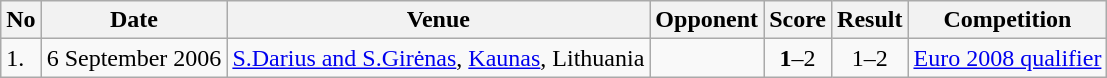<table class="wikitable" style="font-size:100%;">
<tr>
<th>No</th>
<th>Date</th>
<th>Venue</th>
<th>Opponent</th>
<th>Score</th>
<th>Result</th>
<th>Competition</th>
</tr>
<tr>
<td>1.</td>
<td>6 September 2006</td>
<td><a href='#'>S.Darius and S.Girėnas</a>, <a href='#'>Kaunas</a>, Lithuania</td>
<td></td>
<td align=center><strong>1</strong>–2</td>
<td align=center>1–2</td>
<td><a href='#'> Euro 2008 qualifier</a></td>
</tr>
</table>
